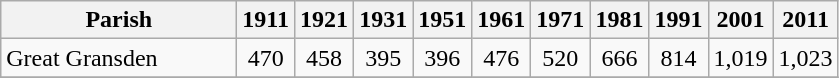<table class="wikitable" style="text-align:center;">
<tr>
<th width="150">Parish<br></th>
<th width="30">1911<br></th>
<th width="30">1921<br></th>
<th width="30">1931<br></th>
<th width="30">1951<br></th>
<th width="30">1961<br></th>
<th width="30">1971<br></th>
<th width="30">1981<br></th>
<th width="30">1991<br></th>
<th width="30">2001<br></th>
<th width="30">2011 <br></th>
</tr>
<tr>
<td align=left>Great Gransden</td>
<td align="center">470</td>
<td align="center">458</td>
<td align="center">395</td>
<td align="center">396</td>
<td align="center">476</td>
<td align="center">520</td>
<td align="center">666</td>
<td align="center">814</td>
<td align="center">1,019</td>
<td align="center">1,023</td>
</tr>
<tr>
</tr>
</table>
